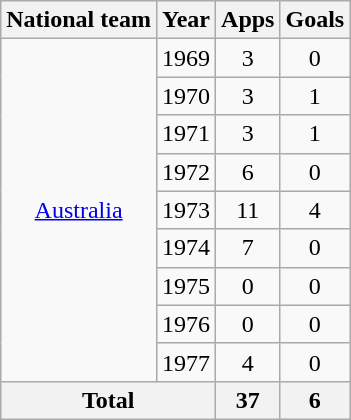<table class="wikitable" style="text-align:center">
<tr>
<th>National team</th>
<th>Year</th>
<th>Apps</th>
<th>Goals</th>
</tr>
<tr>
<td rowspan="9"><a href='#'>Australia</a></td>
<td>1969</td>
<td>3</td>
<td>0</td>
</tr>
<tr>
<td>1970</td>
<td>3</td>
<td>1</td>
</tr>
<tr>
<td>1971</td>
<td>3</td>
<td>1</td>
</tr>
<tr>
<td>1972</td>
<td>6</td>
<td>0</td>
</tr>
<tr>
<td>1973</td>
<td>11</td>
<td>4</td>
</tr>
<tr>
<td>1974</td>
<td>7</td>
<td>0</td>
</tr>
<tr>
<td>1975</td>
<td>0</td>
<td>0</td>
</tr>
<tr>
<td>1976</td>
<td>0</td>
<td>0</td>
</tr>
<tr>
<td>1977</td>
<td>4</td>
<td>0</td>
</tr>
<tr>
<th colspan="2">Total</th>
<th>37</th>
<th>6</th>
</tr>
</table>
